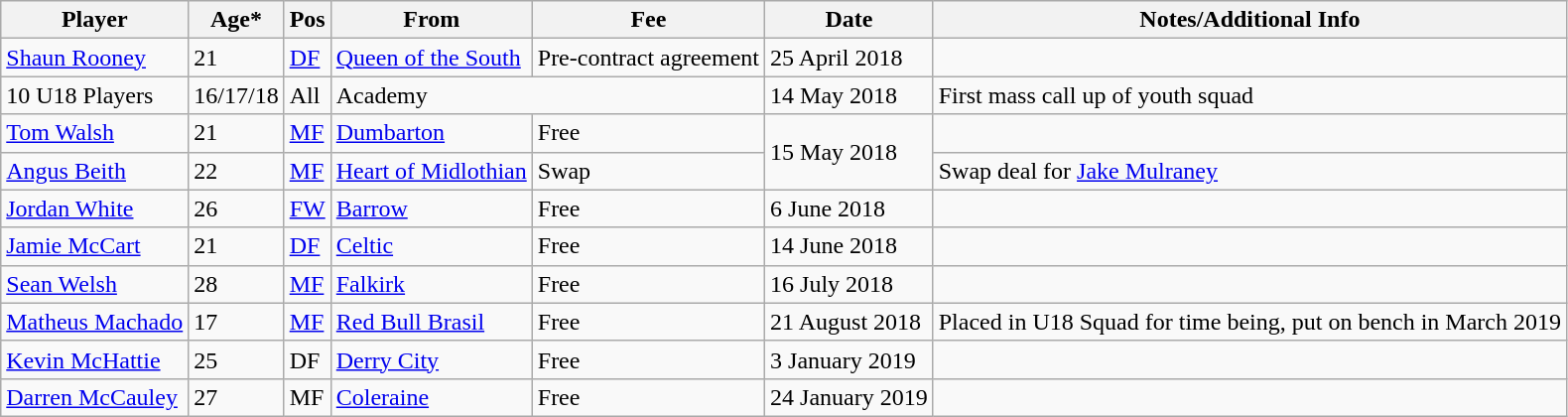<table class="wikitable">
<tr>
<th>Player</th>
<th>Age*</th>
<th>Pos</th>
<th>From</th>
<th>Fee</th>
<th>Date</th>
<th>Notes/Additional Info</th>
</tr>
<tr>
<td> <a href='#'>Shaun Rooney</a></td>
<td>21</td>
<td><a href='#'>DF</a></td>
<td> <a href='#'>Queen of the South</a></td>
<td>Pre-contract agreement</td>
<td>25 April 2018</td>
<td></td>
</tr>
<tr>
<td>10 U18 Players</td>
<td>16/17/18</td>
<td>All</td>
<td colspan="2">Academy</td>
<td>14 May 2018</td>
<td>First mass call up of youth squad</td>
</tr>
<tr>
<td> <a href='#'>Tom Walsh</a></td>
<td>21</td>
<td><a href='#'>MF</a></td>
<td> <a href='#'>Dumbarton</a></td>
<td>Free</td>
<td rowspan="2">15 May 2018</td>
<td></td>
</tr>
<tr>
<td> <a href='#'>Angus Beith</a></td>
<td>22</td>
<td><a href='#'>MF</a></td>
<td> <a href='#'>Heart of Midlothian</a></td>
<td>Swap</td>
<td>Swap deal for <a href='#'>Jake Mulraney</a></td>
</tr>
<tr>
<td> <a href='#'>Jordan White</a></td>
<td>26</td>
<td><a href='#'>FW</a></td>
<td> <a href='#'>Barrow</a></td>
<td>Free</td>
<td>6 June 2018</td>
<td></td>
</tr>
<tr>
<td> <a href='#'>Jamie McCart</a></td>
<td>21</td>
<td><a href='#'>DF</a></td>
<td> <a href='#'>Celtic</a></td>
<td>Free</td>
<td>14 June 2018</td>
<td></td>
</tr>
<tr>
<td> <a href='#'>Sean Welsh</a></td>
<td>28</td>
<td><a href='#'>MF</a></td>
<td> <a href='#'>Falkirk</a></td>
<td>Free</td>
<td>16 July 2018</td>
<td></td>
</tr>
<tr>
<td> <a href='#'>Matheus Machado</a></td>
<td>17</td>
<td><a href='#'>MF</a></td>
<td> <a href='#'>Red Bull Brasil</a></td>
<td>Free</td>
<td>21 August 2018</td>
<td>Placed in U18 Squad for time being, put on bench in March 2019</td>
</tr>
<tr>
<td> <a href='#'>Kevin McHattie</a></td>
<td>25</td>
<td>DF</td>
<td> <a href='#'>Derry City</a></td>
<td>Free</td>
<td>3 January 2019</td>
<td></td>
</tr>
<tr>
<td> <a href='#'>Darren McCauley</a></td>
<td>27</td>
<td>MF</td>
<td> <a href='#'>Coleraine</a></td>
<td>Free</td>
<td>24 January 2019</td>
<td></td>
</tr>
</table>
